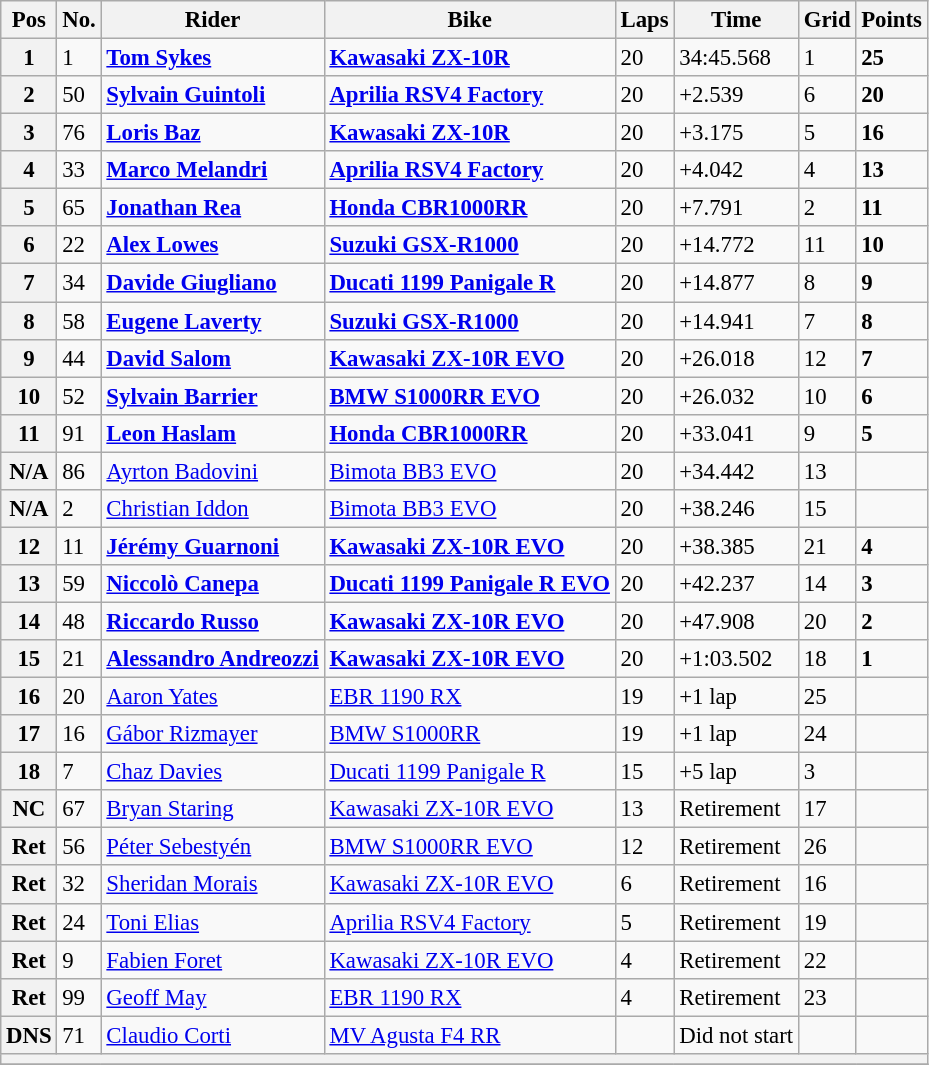<table class="wikitable" style="font-size: 95%;">
<tr>
<th>Pos</th>
<th>No.</th>
<th>Rider</th>
<th>Bike</th>
<th>Laps</th>
<th>Time</th>
<th>Grid</th>
<th>Points</th>
</tr>
<tr>
<th>1</th>
<td>1</td>
<td> <strong><a href='#'>Tom Sykes</a></strong></td>
<td><strong><a href='#'>Kawasaki ZX-10R</a></strong></td>
<td>20</td>
<td>34:45.568</td>
<td>1</td>
<td><strong>25</strong></td>
</tr>
<tr>
<th>2</th>
<td>50</td>
<td> <strong><a href='#'>Sylvain Guintoli</a></strong></td>
<td><strong><a href='#'>Aprilia RSV4 Factory</a></strong></td>
<td>20</td>
<td>+2.539</td>
<td>6</td>
<td><strong>20</strong></td>
</tr>
<tr>
<th>3</th>
<td>76</td>
<td> <strong><a href='#'>Loris Baz</a></strong></td>
<td><strong><a href='#'>Kawasaki ZX-10R</a></strong></td>
<td>20</td>
<td>+3.175</td>
<td>5</td>
<td><strong>16</strong></td>
</tr>
<tr>
<th>4</th>
<td>33</td>
<td> <strong><a href='#'>Marco Melandri</a></strong></td>
<td><strong><a href='#'>Aprilia RSV4 Factory</a></strong></td>
<td>20</td>
<td>+4.042</td>
<td>4</td>
<td><strong>13</strong></td>
</tr>
<tr>
<th>5</th>
<td>65</td>
<td> <strong><a href='#'>Jonathan Rea</a></strong></td>
<td><strong><a href='#'>Honda CBR1000RR</a></strong></td>
<td>20</td>
<td>+7.791</td>
<td>2</td>
<td><strong>11</strong></td>
</tr>
<tr>
<th>6</th>
<td>22</td>
<td> <strong><a href='#'>Alex Lowes</a></strong></td>
<td><strong><a href='#'>Suzuki GSX-R1000</a></strong></td>
<td>20</td>
<td>+14.772</td>
<td>11</td>
<td><strong>10</strong></td>
</tr>
<tr>
<th>7</th>
<td>34</td>
<td> <strong><a href='#'>Davide Giugliano</a></strong></td>
<td><strong><a href='#'>Ducati 1199 Panigale R</a></strong></td>
<td>20</td>
<td>+14.877</td>
<td>8</td>
<td><strong>9</strong></td>
</tr>
<tr>
<th>8</th>
<td>58</td>
<td> <strong><a href='#'>Eugene Laverty</a></strong></td>
<td><strong><a href='#'>Suzuki GSX-R1000</a></strong></td>
<td>20</td>
<td>+14.941</td>
<td>7</td>
<td><strong>8</strong></td>
</tr>
<tr>
<th>9</th>
<td>44</td>
<td> <strong><a href='#'>David Salom</a></strong></td>
<td><strong><a href='#'>Kawasaki ZX-10R EVO</a></strong></td>
<td>20</td>
<td>+26.018</td>
<td>12</td>
<td><strong>7</strong></td>
</tr>
<tr>
<th>10</th>
<td>52</td>
<td> <strong><a href='#'>Sylvain Barrier</a></strong></td>
<td><strong><a href='#'>BMW S1000RR EVO</a></strong></td>
<td>20</td>
<td>+26.032</td>
<td>10</td>
<td><strong>6</strong></td>
</tr>
<tr>
<th>11</th>
<td>91</td>
<td> <strong><a href='#'>Leon Haslam</a></strong></td>
<td><strong><a href='#'>Honda CBR1000RR</a></strong></td>
<td>20</td>
<td>+33.041</td>
<td>9</td>
<td><strong>5</strong></td>
</tr>
<tr>
<th>N/A</th>
<td>86</td>
<td> <a href='#'>Ayrton Badovini</a></td>
<td><a href='#'>Bimota BB3 EVO</a></td>
<td>20</td>
<td>+34.442</td>
<td>13</td>
<td></td>
</tr>
<tr>
<th>N/A</th>
<td>2</td>
<td> <a href='#'>Christian Iddon</a></td>
<td><a href='#'>Bimota BB3 EVO</a></td>
<td>20</td>
<td>+38.246</td>
<td>15</td>
<td></td>
</tr>
<tr>
<th>12</th>
<td>11</td>
<td> <strong><a href='#'>Jérémy Guarnoni</a></strong></td>
<td><strong><a href='#'>Kawasaki ZX-10R EVO</a></strong></td>
<td>20</td>
<td>+38.385</td>
<td>21</td>
<td><strong>4</strong></td>
</tr>
<tr>
<th>13</th>
<td>59</td>
<td> <strong><a href='#'>Niccolò Canepa</a></strong></td>
<td><strong><a href='#'>Ducati 1199 Panigale R EVO</a></strong></td>
<td>20</td>
<td>+42.237</td>
<td>14</td>
<td><strong>3</strong></td>
</tr>
<tr>
<th>14</th>
<td>48</td>
<td> <strong><a href='#'>Riccardo Russo</a></strong></td>
<td><strong><a href='#'>Kawasaki ZX-10R EVO</a></strong></td>
<td>20</td>
<td>+47.908</td>
<td>20</td>
<td><strong>2</strong></td>
</tr>
<tr>
<th>15</th>
<td>21</td>
<td> <strong><a href='#'>Alessandro Andreozzi</a></strong></td>
<td><strong><a href='#'>Kawasaki ZX-10R EVO</a></strong></td>
<td>20</td>
<td>+1:03.502</td>
<td>18</td>
<td><strong>1</strong></td>
</tr>
<tr>
<th>16</th>
<td>20</td>
<td> <a href='#'>Aaron Yates</a></td>
<td><a href='#'>EBR 1190 RX</a></td>
<td>19</td>
<td>+1 lap</td>
<td>25</td>
<td></td>
</tr>
<tr>
<th>17</th>
<td>16</td>
<td> <a href='#'>Gábor Rizmayer</a></td>
<td><a href='#'>BMW S1000RR</a></td>
<td>19</td>
<td>+1 lap</td>
<td>24</td>
<td></td>
</tr>
<tr>
<th>18</th>
<td>7</td>
<td> <a href='#'>Chaz Davies</a></td>
<td><a href='#'>Ducati 1199 Panigale R</a></td>
<td>15</td>
<td>+5 lap</td>
<td>3</td>
<td></td>
</tr>
<tr>
<th>NC</th>
<td>67</td>
<td> <a href='#'>Bryan Staring</a></td>
<td><a href='#'>Kawasaki ZX-10R EVO</a></td>
<td>13</td>
<td>Retirement</td>
<td>17</td>
<td></td>
</tr>
<tr>
<th>Ret</th>
<td>56</td>
<td> <a href='#'>Péter Sebestyén</a></td>
<td><a href='#'>BMW S1000RR EVO</a></td>
<td>12</td>
<td>Retirement</td>
<td>26</td>
<td></td>
</tr>
<tr>
<th>Ret</th>
<td>32</td>
<td> <a href='#'>Sheridan Morais</a></td>
<td><a href='#'>Kawasaki ZX-10R EVO</a></td>
<td>6</td>
<td>Retirement</td>
<td>16</td>
<td></td>
</tr>
<tr>
<th>Ret</th>
<td>24</td>
<td> <a href='#'>Toni Elias</a></td>
<td><a href='#'>Aprilia RSV4 Factory</a></td>
<td>5</td>
<td>Retirement</td>
<td>19</td>
<td></td>
</tr>
<tr>
<th>Ret</th>
<td>9</td>
<td> <a href='#'>Fabien Foret</a></td>
<td><a href='#'>Kawasaki ZX-10R EVO</a></td>
<td>4</td>
<td>Retirement</td>
<td>22</td>
<td></td>
</tr>
<tr>
<th>Ret</th>
<td>99</td>
<td> <a href='#'>Geoff May</a></td>
<td><a href='#'>EBR 1190 RX</a></td>
<td>4</td>
<td>Retirement</td>
<td>23</td>
<td></td>
</tr>
<tr>
<th>DNS</th>
<td>71</td>
<td> <a href='#'>Claudio Corti</a></td>
<td><a href='#'>MV Agusta F4 RR</a></td>
<td></td>
<td>Did not start</td>
<td></td>
<td></td>
</tr>
<tr>
<th colspan=8></th>
</tr>
<tr>
</tr>
</table>
